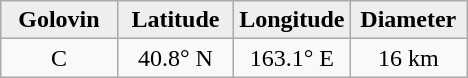<table class="wikitable">
<tr>
<th width="25%" style="background:#eeeeee;">Golovin</th>
<th width="25%" style="background:#eeeeee;">Latitude</th>
<th width="25%" style="background:#eeeeee;">Longitude</th>
<th width="25%" style="background:#eeeeee;">Diameter</th>
</tr>
<tr>
<td align="center">C</td>
<td align="center">40.8° N</td>
<td align="center">163.1° E</td>
<td align="center">16 km</td>
</tr>
</table>
